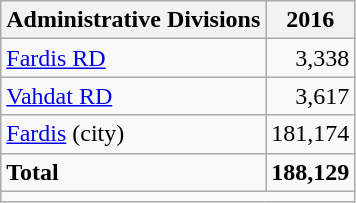<table class="wikitable">
<tr>
<th>Administrative Divisions</th>
<th>2016</th>
</tr>
<tr>
<td><a href='#'>Fardis RD</a></td>
<td style="text-align: right;">3,338</td>
</tr>
<tr>
<td><a href='#'>Vahdat RD</a></td>
<td style="text-align: right;">3,617</td>
</tr>
<tr>
<td><a href='#'>Fardis</a> (city)</td>
<td style="text-align: right;">181,174</td>
</tr>
<tr>
<td><strong>Total</strong></td>
<td style="text-align: right;"><strong>188,129</strong></td>
</tr>
<tr>
<td colspan=2></td>
</tr>
</table>
